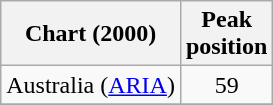<table class="wikitable sortable">
<tr>
<th>Chart (2000)</th>
<th>Peak<br>position</th>
</tr>
<tr>
<td>Australia (<a href='#'>ARIA</a>)</td>
<td style="text-align:center;">59</td>
</tr>
<tr>
</tr>
<tr>
</tr>
<tr>
</tr>
<tr>
</tr>
<tr>
</tr>
<tr>
</tr>
</table>
